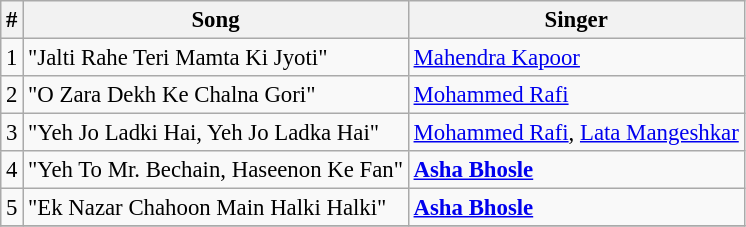<table class="wikitable" style="font-size:95%;">
<tr>
<th>#</th>
<th>Song</th>
<th>Singer</th>
</tr>
<tr>
<td>1</td>
<td>"Jalti Rahe Teri Mamta Ki Jyoti"</td>
<td><a href='#'>Mahendra Kapoor</a></td>
</tr>
<tr>
<td>2</td>
<td>"O Zara Dekh Ke Chalna Gori"</td>
<td><a href='#'>Mohammed Rafi</a></td>
</tr>
<tr>
<td>3</td>
<td>"Yeh Jo Ladki Hai, Yeh Jo Ladka Hai"</td>
<td><a href='#'>Mohammed Rafi</a>, <a href='#'>Lata Mangeshkar</a></td>
</tr>
<tr>
<td>4</td>
<td>"Yeh To Mr. Bechain, Haseenon Ke Fan"</td>
<td><strong><a href='#'>Asha Bhosle</a></strong></td>
</tr>
<tr>
<td>5</td>
<td>"Ek Nazar Chahoon Main Halki Halki"</td>
<td><strong><a href='#'>Asha Bhosle</a></strong></td>
</tr>
<tr>
</tr>
</table>
